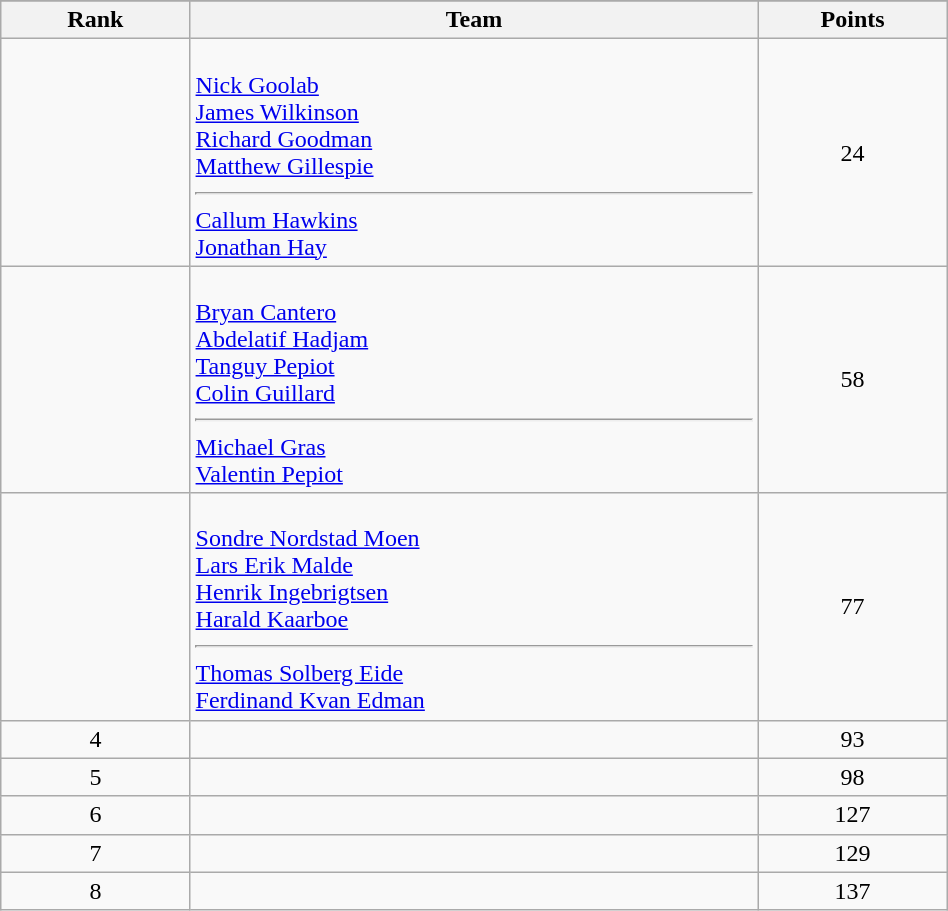<table class="wikitable" width=50%>
<tr>
</tr>
<tr>
<th width=10%>Rank</th>
<th width=30%>Team</th>
<th width=10%>Points</th>
</tr>
<tr align="center">
<td></td>
<td align="left"><br><a href='#'>Nick Goolab</a><br><a href='#'>James Wilkinson</a><br><a href='#'>Richard Goodman</a><br><a href='#'>Matthew Gillespie</a><hr><a href='#'>Callum Hawkins</a><br><a href='#'>Jonathan Hay</a></td>
<td>24</td>
</tr>
<tr align="center">
<td></td>
<td align="left"><br><a href='#'>Bryan Cantero</a><br><a href='#'>Abdelatif Hadjam</a><br><a href='#'>Tanguy Pepiot</a><br><a href='#'>Colin Guillard</a><hr><a href='#'>Michael Gras</a><br><a href='#'>Valentin Pepiot</a></td>
<td>58</td>
</tr>
<tr align="center">
<td></td>
<td align="left"><br><a href='#'>Sondre Nordstad Moen</a><br><a href='#'>Lars Erik Malde</a><br><a href='#'>Henrik Ingebrigtsen</a><br><a href='#'>Harald Kaarboe</a><hr><a href='#'>Thomas Solberg Eide</a><br><a href='#'>Ferdinand Kvan Edman</a></td>
<td>77</td>
</tr>
<tr align="center">
<td>4</td>
<td align="left"></td>
<td>93</td>
</tr>
<tr align="center">
<td>5</td>
<td align="left"></td>
<td>98</td>
</tr>
<tr align="center">
<td>6</td>
<td align="left"></td>
<td>127</td>
</tr>
<tr align="center">
<td>7</td>
<td align="left"></td>
<td>129</td>
</tr>
<tr align="center">
<td>8</td>
<td align="left"></td>
<td>137</td>
</tr>
</table>
